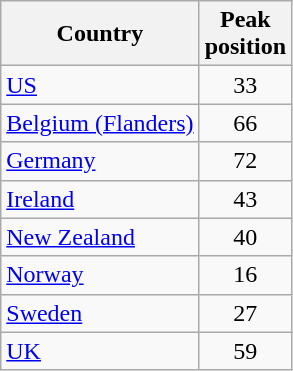<table class="wikitable sortable">
<tr>
<th>Country</th>
<th align="center">Peak<br>position</th>
</tr>
<tr>
<td><a href='#'>US</a></td>
<td align="center">33</td>
</tr>
<tr>
<td><a href='#'>Belgium (Flanders)</a></td>
<td align="center">66</td>
</tr>
<tr>
<td><a href='#'>Germany</a></td>
<td align="center">72</td>
</tr>
<tr>
<td><a href='#'>Ireland</a></td>
<td align="center">43</td>
</tr>
<tr>
<td><a href='#'>New Zealand</a></td>
<td align="center">40</td>
</tr>
<tr>
<td><a href='#'>Norway</a></td>
<td align="center">16</td>
</tr>
<tr>
<td><a href='#'>Sweden</a></td>
<td align="center">27</td>
</tr>
<tr>
<td><a href='#'>UK</a></td>
<td align="center">59</td>
</tr>
</table>
